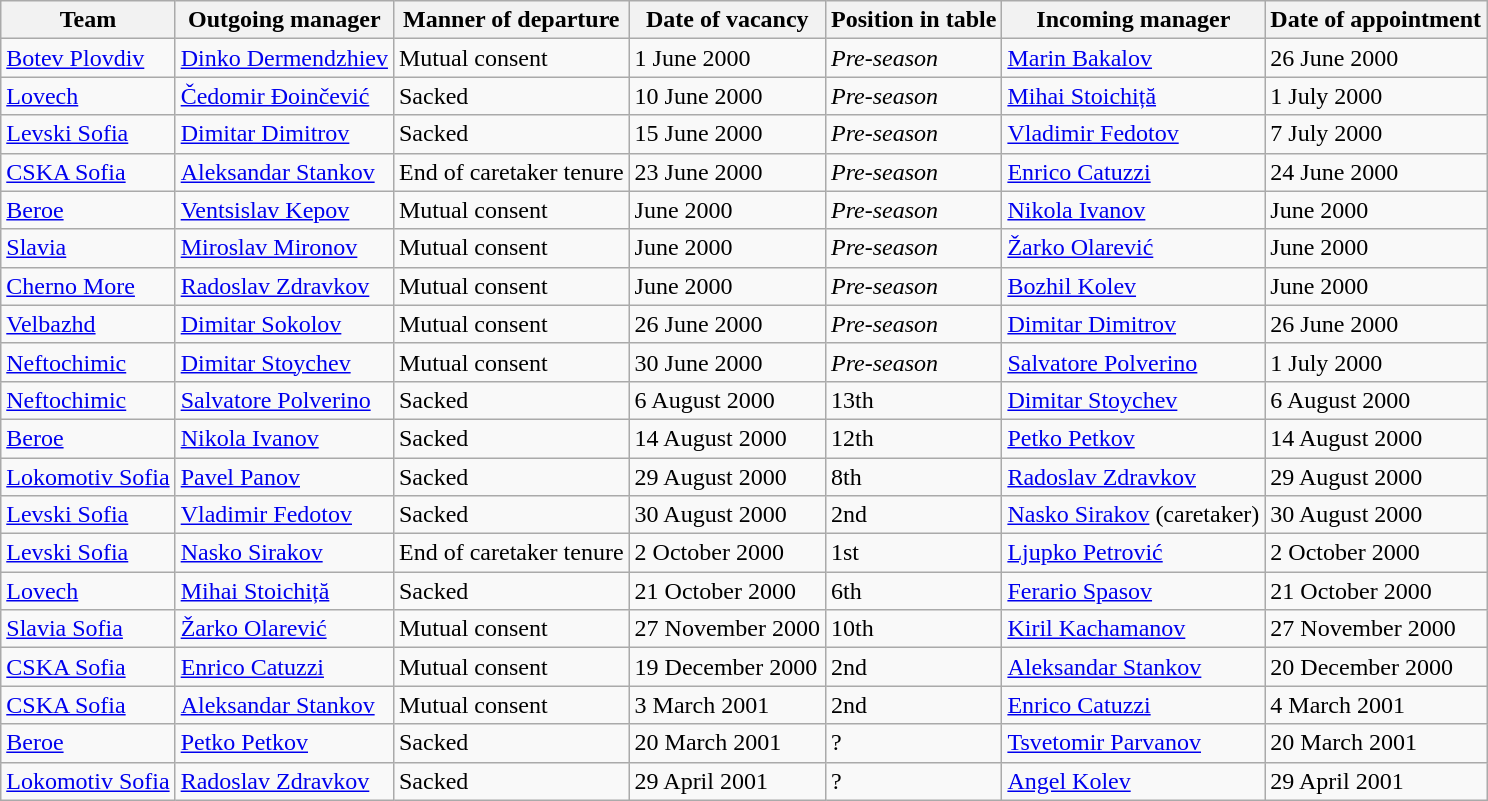<table class="wikitable sortable">
<tr>
<th>Team</th>
<th>Outgoing manager</th>
<th>Manner of departure</th>
<th>Date of vacancy</th>
<th>Position in table</th>
<th>Incoming manager</th>
<th>Date of appointment</th>
</tr>
<tr>
<td><a href='#'>Botev Plovdiv</a></td>
<td> <a href='#'>Dinko Dermendzhiev</a></td>
<td>Mutual consent</td>
<td>1 June 2000</td>
<td><em>Pre-season</em></td>
<td> <a href='#'>Marin Bakalov</a></td>
<td>26 June 2000</td>
</tr>
<tr>
<td><a href='#'>Lovech</a></td>
<td> <a href='#'>Čedomir Đoinčević</a></td>
<td>Sacked</td>
<td>10 June 2000</td>
<td><em>Pre-season</em></td>
<td> <a href='#'>Mihai Stoichiță</a></td>
<td>1 July 2000</td>
</tr>
<tr>
<td><a href='#'>Levski Sofia</a></td>
<td> <a href='#'>Dimitar Dimitrov</a></td>
<td>Sacked</td>
<td>15 June 2000</td>
<td><em>Pre-season</em></td>
<td> <a href='#'>Vladimir Fedotov</a></td>
<td>7 July 2000</td>
</tr>
<tr>
<td><a href='#'>CSKA Sofia</a></td>
<td> <a href='#'>Aleksandar Stankov</a></td>
<td>End of caretaker tenure</td>
<td>23 June 2000</td>
<td><em>Pre-season</em></td>
<td> <a href='#'>Enrico Catuzzi</a></td>
<td>24 June 2000</td>
</tr>
<tr>
<td><a href='#'>Beroe</a></td>
<td> <a href='#'>Ventsislav Kepov</a></td>
<td>Mutual consent</td>
<td>June 2000</td>
<td><em>Pre-season</em></td>
<td> <a href='#'>Nikola Ivanov</a></td>
<td>June 2000</td>
</tr>
<tr>
<td><a href='#'>Slavia</a></td>
<td> <a href='#'>Miroslav Mironov</a></td>
<td>Mutual consent</td>
<td>June 2000</td>
<td><em>Pre-season</em></td>
<td> <a href='#'>Žarko Olarević</a></td>
<td>June 2000</td>
</tr>
<tr>
<td><a href='#'>Cherno More</a></td>
<td> <a href='#'>Radoslav Zdravkov</a></td>
<td>Mutual consent</td>
<td>June 2000</td>
<td><em>Pre-season</em></td>
<td> <a href='#'>Bozhil Kolev</a></td>
<td>June 2000</td>
</tr>
<tr>
<td><a href='#'>Velbazhd</a></td>
<td> <a href='#'>Dimitar Sokolov</a></td>
<td>Mutual consent</td>
<td>26 June 2000</td>
<td><em>Pre-season</em></td>
<td> <a href='#'>Dimitar Dimitrov</a></td>
<td>26 June 2000</td>
</tr>
<tr>
<td><a href='#'>Neftochimic</a></td>
<td> <a href='#'>Dimitar Stoychev</a></td>
<td>Mutual consent</td>
<td>30 June 2000</td>
<td><em>Pre-season</em></td>
<td> <a href='#'>Salvatore Polverino</a></td>
<td>1 July 2000</td>
</tr>
<tr>
<td><a href='#'>Neftochimic</a></td>
<td> <a href='#'>Salvatore Polverino</a></td>
<td>Sacked</td>
<td>6 August 2000</td>
<td>13th</td>
<td> <a href='#'>Dimitar Stoychev</a></td>
<td>6 August 2000</td>
</tr>
<tr>
<td><a href='#'>Beroe</a></td>
<td> <a href='#'>Nikola Ivanov</a></td>
<td>Sacked</td>
<td>14 August 2000</td>
<td>12th</td>
<td> <a href='#'>Petko Petkov</a></td>
<td>14 August 2000</td>
</tr>
<tr>
<td><a href='#'>Lokomotiv Sofia</a></td>
<td> <a href='#'>Pavel Panov</a></td>
<td>Sacked</td>
<td>29 August 2000</td>
<td>8th</td>
<td> <a href='#'>Radoslav Zdravkov</a></td>
<td>29 August 2000</td>
</tr>
<tr>
<td><a href='#'>Levski Sofia</a></td>
<td> <a href='#'>Vladimir Fedotov</a></td>
<td>Sacked</td>
<td>30 August 2000</td>
<td>2nd</td>
<td> <a href='#'>Nasko Sirakov</a> (caretaker)</td>
<td>30 August 2000</td>
</tr>
<tr>
<td><a href='#'>Levski Sofia</a></td>
<td> <a href='#'>Nasko Sirakov</a></td>
<td>End of caretaker tenure</td>
<td>2 October 2000</td>
<td>1st</td>
<td> <a href='#'>Ljupko Petrović</a></td>
<td>2 October 2000</td>
</tr>
<tr>
<td><a href='#'>Lovech</a></td>
<td> <a href='#'>Mihai Stoichiță</a></td>
<td>Sacked</td>
<td>21 October 2000</td>
<td>6th</td>
<td> <a href='#'>Ferario Spasov</a></td>
<td>21 October 2000</td>
</tr>
<tr>
<td><a href='#'>Slavia Sofia</a></td>
<td> <a href='#'>Žarko Olarević</a></td>
<td>Mutual consent</td>
<td>27 November 2000</td>
<td>10th</td>
<td> <a href='#'>Kiril Kachamanov</a></td>
<td>27 November 2000</td>
</tr>
<tr>
<td><a href='#'>CSKA Sofia</a></td>
<td> <a href='#'>Enrico Catuzzi</a></td>
<td>Mutual consent</td>
<td>19 December 2000</td>
<td>2nd</td>
<td> <a href='#'>Aleksandar Stankov</a></td>
<td>20 December 2000</td>
</tr>
<tr>
<td><a href='#'>CSKA Sofia</a></td>
<td> <a href='#'>Aleksandar Stankov</a></td>
<td>Mutual consent</td>
<td>3 March 2001</td>
<td>2nd</td>
<td> <a href='#'>Enrico Catuzzi</a></td>
<td>4 March 2001</td>
</tr>
<tr>
<td><a href='#'>Beroe</a></td>
<td> <a href='#'>Petko Petkov</a></td>
<td>Sacked</td>
<td>20 March 2001</td>
<td>?</td>
<td> <a href='#'>Tsvetomir Parvanov</a></td>
<td>20 March 2001</td>
</tr>
<tr>
<td><a href='#'>Lokomotiv Sofia</a></td>
<td> <a href='#'>Radoslav Zdravkov</a></td>
<td>Sacked</td>
<td>29 April 2001</td>
<td>?</td>
<td> <a href='#'>Angel Kolev</a></td>
<td>29 April 2001</td>
</tr>
</table>
